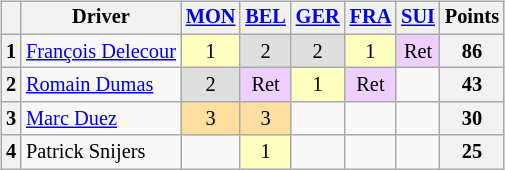<table>
<tr>
<td valign="top"><br><table class="wikitable" style="font-size: 85%; text-align: center;">
<tr valign="top">
<th valign="middle"></th>
<th valign="middle">Driver</th>
<th><a href='#'>MON</a><br></th>
<th><a href='#'>BEL</a><br></th>
<th><a href='#'>GER</a><br></th>
<th><a href='#'>FRA</a><br></th>
<th><a href='#'>SUI</a><br></th>
<th valign="middle">Points</th>
</tr>
<tr>
<th>1</th>
<td align="left"> <a href='#'>François Delecour</a></td>
<td style="background:#ffffbf;">1</td>
<td style="background:#dfdfdf;">2</td>
<td style="background:#dfdfdf;">2</td>
<td style="background:#ffffbf;">1</td>
<td style="background:#efcfff;">Ret</td>
<th>86</th>
</tr>
<tr>
<th>2</th>
<td align="left"> <a href='#'>Romain Dumas</a></td>
<td style="background:#dfdfdf;">2</td>
<td style="background:#efcfff;">Ret</td>
<td style="background:#ffffbf;">1</td>
<td style="background:#efcfff;">Ret</td>
<td></td>
<th>43</th>
</tr>
<tr>
<th>3</th>
<td align="left"> <a href='#'>Marc Duez</a></td>
<td style="background:#ffdf9f;">3</td>
<td style="background:#ffdf9f;">3</td>
<td></td>
<td></td>
<td></td>
<th>30</th>
</tr>
<tr>
<th>4</th>
<td align="left"> Patrick Snijers</td>
<td></td>
<td style="background:#ffffbf;">1</td>
<td></td>
<td></td>
<td></td>
<th>25</th>
</tr>
</table>
</td>
<td valign="top"><br></td>
</tr>
</table>
